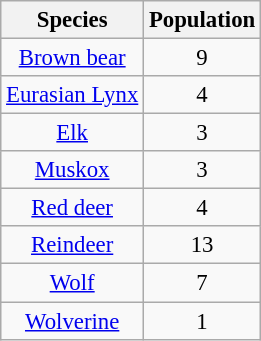<table class = "wikitable" style="text-align:center; font-size: 95%;">
<tr>
<th>Species</th>
<th>Population</th>
</tr>
<tr>
<td><a href='#'>Brown bear</a></td>
<td>9</td>
</tr>
<tr>
<td><a href='#'>Eurasian Lynx</a></td>
<td>4</td>
</tr>
<tr>
<td><a href='#'>Elk</a></td>
<td>3</td>
</tr>
<tr>
<td><a href='#'>Muskox</a></td>
<td>3</td>
</tr>
<tr>
<td><a href='#'>Red deer</a></td>
<td>4</td>
</tr>
<tr>
<td><a href='#'>Reindeer</a></td>
<td>13</td>
</tr>
<tr>
<td><a href='#'>Wolf</a></td>
<td>7</td>
</tr>
<tr>
<td><a href='#'>Wolverine</a></td>
<td>1</td>
</tr>
</table>
